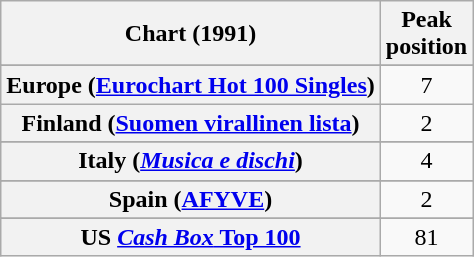<table class="wikitable sortable plainrowheaders" style="text-align:center">
<tr>
<th scope="col">Chart (1991)</th>
<th scope="col">Peak<br>position</th>
</tr>
<tr>
</tr>
<tr>
</tr>
<tr>
</tr>
<tr>
<th scope="row">Europe (<a href='#'>Eurochart Hot 100 Singles</a>)<br></th>
<td>7</td>
</tr>
<tr>
<th scope="row">Finland (<a href='#'>Suomen virallinen lista</a>)</th>
<td>2</td>
</tr>
<tr>
</tr>
<tr>
</tr>
<tr>
<th scope="row">Italy (<em><a href='#'>Musica e dischi</a></em>)<br></th>
<td>4</td>
</tr>
<tr>
</tr>
<tr>
</tr>
<tr>
</tr>
<tr>
<th scope="row">Spain (<a href='#'>AFYVE</a>)</th>
<td>2</td>
</tr>
<tr>
</tr>
<tr>
</tr>
<tr>
</tr>
<tr>
</tr>
<tr>
</tr>
<tr>
</tr>
<tr>
<th scope="row">US <a href='#'><em>Cash Box</em> Top 100</a></th>
<td>81</td>
</tr>
</table>
